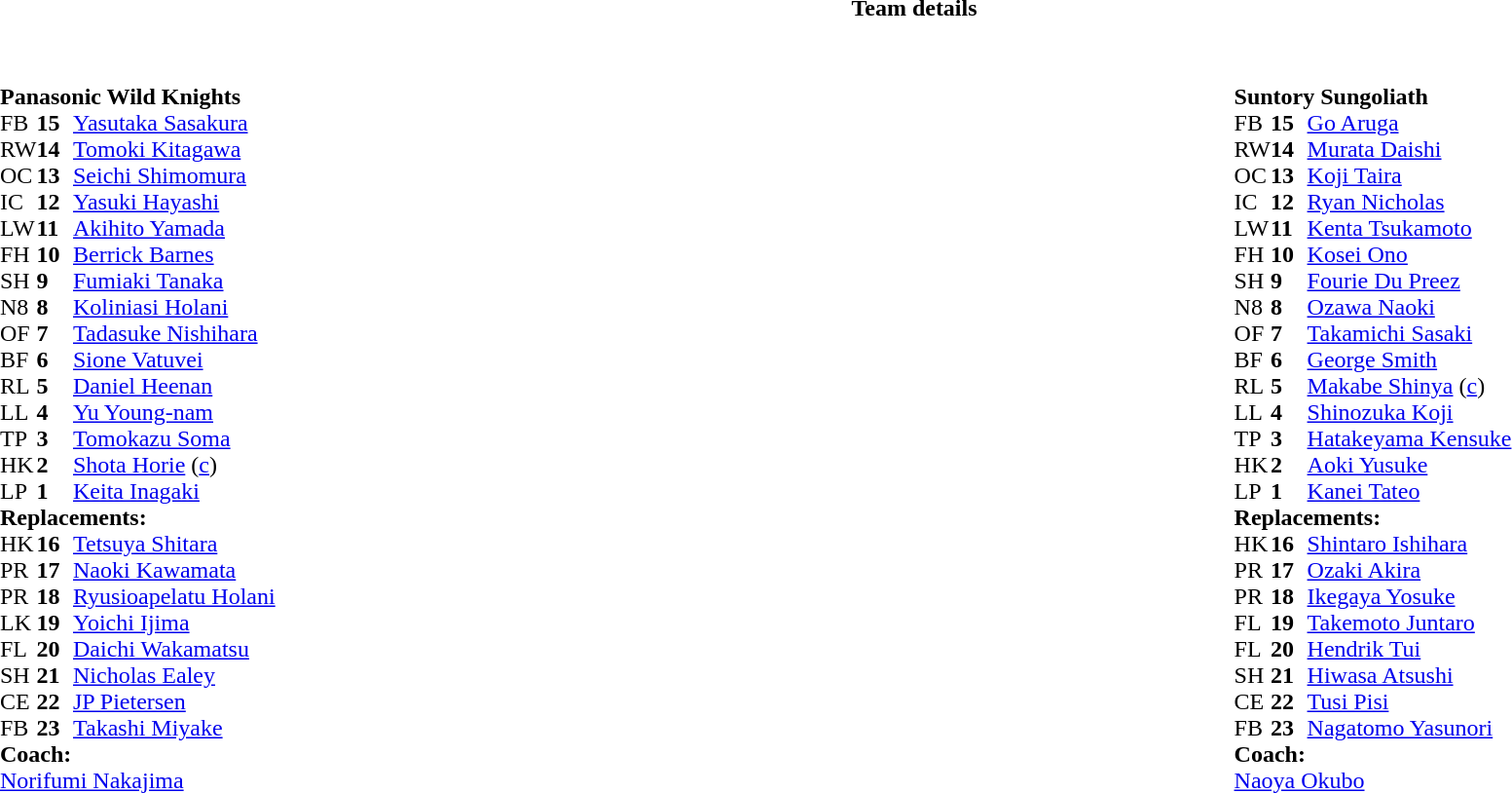<table border="0" width="100%" class="collapsible">
<tr>
<th>Team details</th>
</tr>
<tr>
<td><br><table width="100%">
<tr>
<td valign="top" width="50%"><br><table style="font-size: 100%" cellspacing="0" cellpadding="0">
<tr>
<td colspan="4"><strong>Panasonic Wild Knights</strong></td>
</tr>
<tr>
<th width="25"></th>
<th width="25"></th>
</tr>
<tr>
<td>FB</td>
<td><strong>15</strong></td>
<td><a href='#'>Yasutaka Sasakura</a></td>
<td></td>
<td></td>
</tr>
<tr>
<td>RW</td>
<td><strong>14</strong></td>
<td><a href='#'>Tomoki Kitagawa</a></td>
<td></td>
<td></td>
</tr>
<tr>
<td>OC</td>
<td><strong>13</strong></td>
<td><a href='#'>Seichi Shimomura</a></td>
</tr>
<tr>
<td>IC</td>
<td><strong>12</strong></td>
<td><a href='#'>Yasuki Hayashi</a></td>
<td></td>
<td></td>
</tr>
<tr>
<td>LW</td>
<td><strong>11</strong></td>
<td><a href='#'>Akihito Yamada</a></td>
</tr>
<tr>
<td>FH</td>
<td><strong>10</strong></td>
<td><a href='#'>Berrick Barnes</a></td>
</tr>
<tr>
<td>SH</td>
<td><strong>9</strong></td>
<td><a href='#'>Fumiaki Tanaka</a></td>
<td></td>
<td></td>
</tr>
<tr>
<td>N8</td>
<td><strong>8</strong></td>
<td><a href='#'>Koliniasi Holani</a></td>
<td></td>
<td></td>
</tr>
<tr>
<td>OF</td>
<td><strong>7</strong></td>
<td><a href='#'>Tadasuke Nishihara</a></td>
<td></td>
</tr>
<tr>
<td>BF</td>
<td><strong>6</strong></td>
<td><a href='#'>Sione Vatuvei</a></td>
<td></td>
<td></td>
</tr>
<tr>
<td>RL</td>
<td><strong>5</strong></td>
<td><a href='#'>Daniel Heenan</a></td>
<td></td>
<td></td>
</tr>
<tr>
<td>LL</td>
<td><strong>4</strong></td>
<td><a href='#'>Yu Young-nam</a></td>
<td></td>
<td></td>
</tr>
<tr>
<td>TP</td>
<td><strong>3</strong></td>
<td><a href='#'>Tomokazu Soma</a></td>
<td></td>
<td></td>
</tr>
<tr>
<td>HK</td>
<td><strong>2</strong></td>
<td><a href='#'>Shota Horie</a> (<a href='#'>c</a>)</td>
<td></td>
<td></td>
</tr>
<tr>
<td>LP</td>
<td><strong>1</strong></td>
<td><a href='#'>Keita Inagaki</a></td>
</tr>
<tr>
<td colspan=3><strong>Replacements:</strong></td>
</tr>
<tr>
<td>HK</td>
<td><strong>16</strong></td>
<td><a href='#'>Tetsuya Shitara</a></td>
<td></td>
<td></td>
</tr>
<tr>
<td>PR</td>
<td><strong>17</strong></td>
<td><a href='#'>Naoki Kawamata</a></td>
<td></td>
<td></td>
</tr>
<tr>
<td>PR</td>
<td><strong>18</strong></td>
<td><a href='#'>Ryusioapelatu Holani</a></td>
<td></td>
<td></td>
<td></td>
</tr>
<tr>
<td>LK</td>
<td><strong>19</strong></td>
<td><a href='#'>Yoichi Ijima</a></td>
<td></td>
<td></td>
</tr>
<tr>
<td>FL</td>
<td><strong>20</strong></td>
<td><a href='#'>Daichi Wakamatsu</a></td>
<td></td>
<td></td>
</tr>
<tr>
<td>SH</td>
<td><strong>21</strong></td>
<td><a href='#'>Nicholas Ealey</a></td>
<td></td>
<td></td>
</tr>
<tr>
<td>CE</td>
<td><strong>22</strong></td>
<td><a href='#'>JP Pietersen</a></td>
<td></td>
<td></td>
</tr>
<tr>
<td>FB</td>
<td><strong>23</strong></td>
<td><a href='#'>Takashi Miyake</a></td>
<td></td>
<td></td>
</tr>
<tr>
<td colspan=3><strong>Coach:</strong></td>
</tr>
<tr>
<td colspan="4"> <a href='#'>Norifumi Nakajima</a></td>
</tr>
</table>
</td>
<td valign="top" width="50%"><br><table style="font-size: 100%" cellspacing="0" cellpadding="0" align="center">
<tr>
<td colspan="4"><strong>Suntory Sungoliath</strong></td>
</tr>
<tr>
<th width="25"></th>
<th width="25"></th>
</tr>
<tr>
<td>FB</td>
<td><strong>15</strong></td>
<td><a href='#'>Go Aruga</a></td>
<td></td>
<td></td>
</tr>
<tr>
<td>RW</td>
<td><strong>14</strong></td>
<td><a href='#'>Murata Daishi</a></td>
</tr>
<tr>
<td>OC</td>
<td><strong>13</strong></td>
<td><a href='#'>Koji Taira</a></td>
<td></td>
<td></td>
</tr>
<tr>
<td>IC</td>
<td><strong>12</strong></td>
<td><a href='#'>Ryan Nicholas</a></td>
<td></td>
<td></td>
</tr>
<tr>
<td>LW</td>
<td><strong>11</strong></td>
<td><a href='#'>Kenta Tsukamoto</a></td>
</tr>
<tr>
<td>FH</td>
<td><strong>10</strong></td>
<td><a href='#'>Kosei Ono</a></td>
<td></td>
<td></td>
</tr>
<tr>
<td>SH</td>
<td><strong>9</strong></td>
<td><a href='#'>Fourie Du Preez</a></td>
<td></td>
<td></td>
</tr>
<tr>
<td>N8</td>
<td><strong>8</strong></td>
<td><a href='#'>Ozawa Naoki</a></td>
<td></td>
<td></td>
</tr>
<tr>
<td>OF</td>
<td><strong>7</strong></td>
<td><a href='#'>Takamichi Sasaki</a></td>
</tr>
<tr>
<td>BF</td>
<td><strong>6</strong></td>
<td><a href='#'>George Smith</a></td>
<td></td>
<td></td>
</tr>
<tr>
<td>RL</td>
<td><strong>5</strong></td>
<td><a href='#'>Makabe Shinya</a> (<a href='#'>c</a>)</td>
</tr>
<tr>
<td>LL</td>
<td><strong>4</strong></td>
<td><a href='#'>Shinozuka Koji</a></td>
</tr>
<tr>
<td>TP</td>
<td><strong>3</strong></td>
<td><a href='#'>Hatakeyama Kensuke</a></td>
<td></td>
<td></td>
<td></td>
<td></td>
</tr>
<tr>
<td>HK</td>
<td><strong>2</strong></td>
<td><a href='#'>Aoki Yusuke</a></td>
<td></td>
<td></td>
</tr>
<tr>
<td>LP</td>
<td><strong>1</strong></td>
<td><a href='#'>Kanei Tateo</a></td>
<td></td>
<td></td>
</tr>
<tr>
<td colspan=3><strong>Replacements:</strong></td>
</tr>
<tr>
<td>HK</td>
<td><strong>16</strong></td>
<td><a href='#'>Shintaro Ishihara</a></td>
<td></td>
<td></td>
</tr>
<tr>
<td>PR</td>
<td><strong>17</strong></td>
<td><a href='#'>Ozaki Akira</a></td>
<td></td>
<td></td>
</tr>
<tr>
<td>PR</td>
<td><strong>18</strong></td>
<td><a href='#'>Ikegaya Yosuke</a></td>
<td></td>
<td></td>
</tr>
<tr>
<td>FL</td>
<td><strong>19</strong></td>
<td><a href='#'>Takemoto Juntaro</a></td>
<td></td>
<td></td>
</tr>
<tr>
<td>FL</td>
<td><strong>20</strong></td>
<td><a href='#'>Hendrik Tui</a></td>
<td></td>
<td></td>
</tr>
<tr>
<td>SH</td>
<td><strong>21</strong></td>
<td><a href='#'>Hiwasa Atsushi</a></td>
<td></td>
<td></td>
</tr>
<tr>
<td>CE</td>
<td><strong>22</strong></td>
<td><a href='#'>Tusi Pisi</a></td>
<td></td>
<td></td>
</tr>
<tr>
<td>FB</td>
<td><strong>23</strong></td>
<td><a href='#'>Nagatomo Yasunori</a></td>
<td></td>
<td></td>
</tr>
<tr>
<td colspan=3><strong>Coach:</strong></td>
</tr>
<tr>
<td colspan="4"> <a href='#'>Naoya Okubo</a></td>
</tr>
</table>
</td>
</tr>
</table>
<table width=100% style="font-size: 100%">
<tr>
<td><br></td>
</tr>
</table>
</td>
</tr>
</table>
